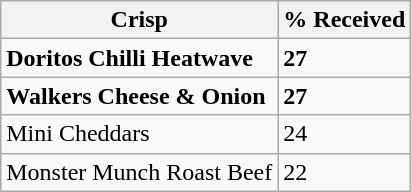<table class="wikitable">
<tr>
<th>Crisp</th>
<th>% Received</th>
</tr>
<tr>
<td><strong>Doritos Chilli Heatwave</strong></td>
<td><strong>27</strong></td>
</tr>
<tr>
<td><strong>Walkers Cheese & Onion</strong></td>
<td><strong>27</strong></td>
</tr>
<tr>
<td>Mini Cheddars</td>
<td>24</td>
</tr>
<tr>
<td>Monster Munch Roast Beef</td>
<td>22</td>
</tr>
</table>
